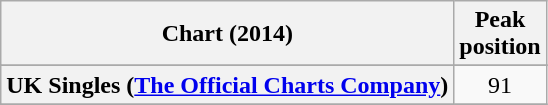<table class="wikitable sortable plainrowheaders">
<tr>
<th>Chart (2014)</th>
<th>Peak<br>position</th>
</tr>
<tr>
</tr>
<tr>
</tr>
<tr>
<th scope="row">UK Singles (<a href='#'>The Official Charts Company</a>)</th>
<td style="text-align:center;">91</td>
</tr>
<tr>
</tr>
</table>
